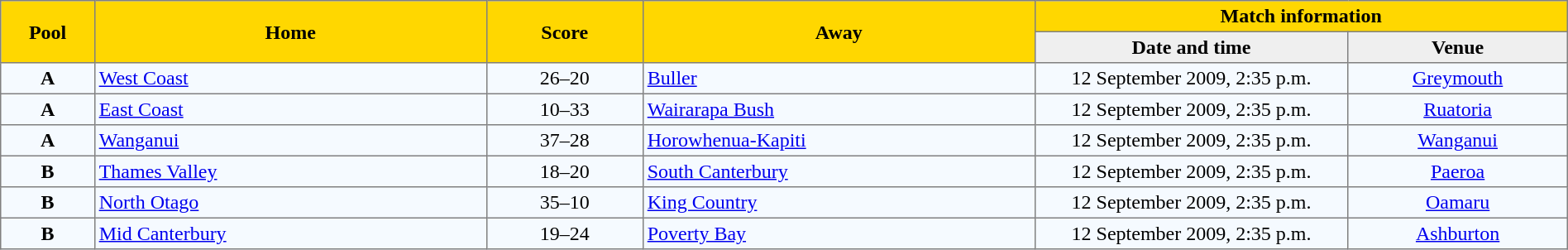<table border=1 style="border-collapse:collapse;text-align:center" cellpadding=3 cellspacing=0 width=100%>
<tr bgcolor=#FFD700>
<th rowspan=2 width=6%>Pool</th>
<th rowspan=2 width=25%>Home</th>
<th rowspan=2 width=10%>Score</th>
<th rowspan=2 width=25%>Away</th>
<th colspan=2>Match information</th>
</tr>
<tr bgcolor=#EFEFEF>
<th width=20%>Date and time</th>
<th width=14%>Venue</th>
</tr>
<tr bgcolor=#F5FAFF>
<td><strong>A</strong></td>
<td align=left><a href='#'>West Coast</a></td>
<td align=center>26–20</td>
<td align=left><a href='#'>Buller</a></td>
<td>12 September 2009, 2:35 p.m.</td>
<td><a href='#'>Greymouth</a></td>
</tr>
<tr bgcolor=#F5FAFF>
<td><strong>A</strong></td>
<td align=left><a href='#'>East Coast</a></td>
<td align=center>10–33</td>
<td align=left><a href='#'>Wairarapa Bush</a></td>
<td>12 September 2009, 2:35 p.m.</td>
<td><a href='#'>Ruatoria</a></td>
</tr>
<tr bgcolor=#F5FAFF>
<td><strong>A</strong></td>
<td align=left><a href='#'>Wanganui</a></td>
<td align=center>37–28</td>
<td align=left><a href='#'>Horowhenua-Kapiti</a></td>
<td>12 September 2009, 2:35 p.m.</td>
<td><a href='#'>Wanganui</a></td>
</tr>
<tr bgcolor=#F5FAFF>
<td><strong>B</strong></td>
<td align=left><a href='#'>Thames Valley</a></td>
<td align=center>18–20</td>
<td align=left><a href='#'>South Canterbury</a></td>
<td>12 September 2009, 2:35 p.m.</td>
<td><a href='#'>Paeroa</a></td>
</tr>
<tr bgcolor=#F5FAFF>
<td><strong>B</strong></td>
<td align=left><a href='#'>North Otago</a></td>
<td align=center>35–10</td>
<td align=left><a href='#'>King Country</a></td>
<td>12 September 2009, 2:35 p.m.</td>
<td><a href='#'>Oamaru</a></td>
</tr>
<tr bgcolor=#F5FAFF>
<td><strong>B</strong></td>
<td align=left><a href='#'>Mid Canterbury</a></td>
<td align=center>19–24</td>
<td align=left><a href='#'>Poverty Bay</a></td>
<td>12 September 2009, 2:35 p.m.</td>
<td><a href='#'>Ashburton</a></td>
</tr>
</table>
